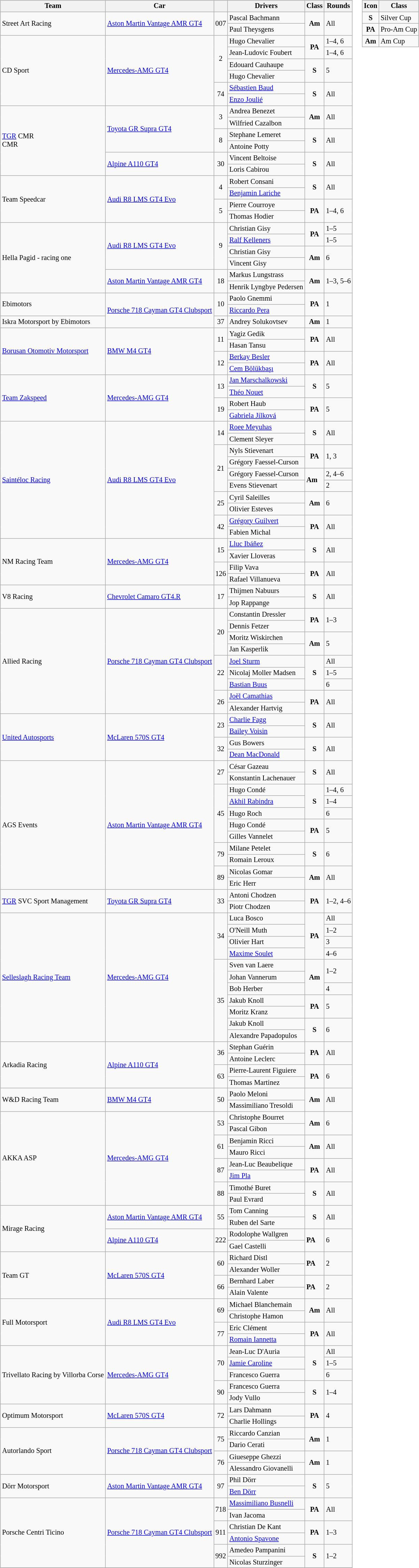<table>
<tr>
<td><br><table class="wikitable" style="font-size:85%;">
<tr>
<th>Team</th>
<th>Car</th>
<th></th>
<th>Drivers</th>
<th>Class</th>
<th>Rounds</th>
</tr>
<tr>
<td rowspan=2> Street Art Racing</td>
<td rowspan=2><a href='#'>Aston Martin Vantage AMR GT4</a></td>
<td rowspan=2 align=center>007</td>
<td> Pascal Bachmann</td>
<td rowspan=2 align=center><strong><span>Am</span></strong></td>
<td rowspan=2>All</td>
</tr>
<tr>
<td> Paul Theysgens</td>
</tr>
<tr>
<td rowspan=6> CD Sport</td>
<td rowspan=6><a href='#'>Mercedes-AMG GT4</a></td>
<td rowspan=4 align=center>2</td>
<td> Hugo Chevalier</td>
<td rowspan=2 align=center><strong><span>PA</span></strong></td>
<td>1–4, 6</td>
</tr>
<tr>
<td> Jean-Ludovic Foubert</td>
<td>1–4, 6</td>
</tr>
<tr>
<td> Edouard Cauhaupe</td>
<td rowspan=2 align=center><strong><span>S</span></strong></td>
<td rowspan=2>5</td>
</tr>
<tr>
<td> Hugo Chevalier</td>
</tr>
<tr>
<td rowspan=2 align=center>74</td>
<td> <a href='#'>Sébastien Baud</a></td>
<td rowspan=2 align=center><strong><span>S</span></strong></td>
<td rowspan=2>All</td>
</tr>
<tr>
<td> <a href='#'>Enzo Joulié</a></td>
</tr>
<tr>
<td rowspan=6> <a href='#'>TGR</a> CMR<br> CMR</td>
<td rowspan=4><a href='#'>Toyota GR Supra GT4</a></td>
<td rowspan=2 align=center>3</td>
<td> Andrea Benezet</td>
<td rowspan=2 align=center><strong><span>Am</span></strong></td>
<td rowspan=2>All</td>
</tr>
<tr>
<td> Wilfried Cazalbon</td>
</tr>
<tr>
<td rowspan=2 align=center>8</td>
<td> Stephane Lemeret</td>
<td rowspan=2 align=center><strong><span>S</span></strong></td>
<td rowspan=2>All</td>
</tr>
<tr>
<td> Antoine Potty</td>
</tr>
<tr>
<td rowspan=2><a href='#'>Alpine A110 GT4</a></td>
<td rowspan=2 align=center>30</td>
<td> Vincent Beltoise</td>
<td rowspan=2 align=center><strong><span>S</span></strong></td>
<td rowspan=2>All</td>
</tr>
<tr>
<td> Loris Cabirou</td>
</tr>
<tr>
<td rowspan=4> Team Speedcar</td>
<td rowspan=4><a href='#'>Audi R8 LMS GT4 Evo</a></td>
<td rowspan=2 align=center>4</td>
<td> Robert Consani</td>
<td rowspan=2 align=center><strong><span>S</span></strong></td>
<td rowspan=2>All</td>
</tr>
<tr>
<td> <a href='#'>Benjamin Lariche</a></td>
</tr>
<tr>
<td rowspan=2 align=center>5</td>
<td> Pierre Courroye</td>
<td rowspan=2 align=center><strong><span>PA</span></strong></td>
<td rowspan=2>1–4, 6</td>
</tr>
<tr>
<td> Thomas Hodier</td>
</tr>
<tr>
<td rowspan=6> Hella Pagid - racing one</td>
<td rowspan=4><a href='#'>Audi R8 LMS GT4 Evo</a></td>
<td rowspan=4 align=center>9</td>
<td> Christian Gisy</td>
<td rowspan=2 align=center><strong><span>PA</span></strong></td>
<td>1–5</td>
</tr>
<tr>
<td> <a href='#'>Ralf Kelleners</a></td>
<td>1–5</td>
</tr>
<tr>
<td> Christian Gisy</td>
<td rowspan=2 align=center><strong><span>Am</span></strong></td>
<td rowspan=2>6</td>
</tr>
<tr>
<td> Vincent Gisy</td>
</tr>
<tr>
<td rowspan=2><a href='#'>Aston Martin Vantage AMR GT4</a></td>
<td rowspan=2 align=center>18</td>
<td> Markus Lungstrass</td>
<td rowspan=2 align=center><strong><span>Am</span></strong></td>
<td rowspan=2>1–3, 5–6</td>
</tr>
<tr>
<td> Henrik Lyngbye Pedersen</td>
</tr>
<tr>
<td rowspan=2> Ebimotors</td>
<td rowspan=3><a href='#'>Porsche 718 Cayman GT4 Clubsport</a></td>
<td rowspan=2 align=center>10</td>
<td> Paolo Gnemmi</td>
<td rowspan=2 align=center><strong><span>PA</span></strong></td>
<td rowspan=2>1</td>
</tr>
<tr>
<td> <a href='#'>Riccardo Pera</a></td>
</tr>
<tr>
<td> Iskra Motorsport by Ebimotors</td>
<td align=center>37</td>
<td> Andrey Solukovtsev</td>
<td align=center><strong><span>Am</span></strong></td>
<td>1</td>
</tr>
<tr>
<td rowspan=4> <a href='#'>Borusan Otomotiv Motorsport</a></td>
<td rowspan=4><a href='#'>BMW M4 GT4</a></td>
<td rowspan=2 align=center>11</td>
<td> Yagiz Gedik</td>
<td rowspan=2 align=center><strong><span>PA</span></strong></td>
<td rowspan=2>All</td>
</tr>
<tr>
<td> Hasan Tansu</td>
</tr>
<tr>
<td rowspan=2 align=center>12</td>
<td> <a href='#'>Berkay Besler</a></td>
<td rowspan=2 align=center><strong><span>PA</span></strong></td>
<td rowspan=2>All</td>
</tr>
<tr>
<td> <a href='#'>Cem Bölükbaşı</a></td>
</tr>
<tr>
<td rowspan=4> <a href='#'>Team Zakspeed</a></td>
<td rowspan=4><a href='#'>Mercedes-AMG GT4</a></td>
<td rowspan=2 align=center>13</td>
<td> <a href='#'>Jan Marschalkowski</a></td>
<td rowspan=2 align=center><strong><span>S</span></strong></td>
<td rowspan=2>5</td>
</tr>
<tr>
<td> <a href='#'>Théo Nouet</a></td>
</tr>
<tr>
<td rowspan=2 align=center>19</td>
<td> Robert Haub</td>
<td rowspan="2" align="center"><strong><span>PA</span></strong></td>
<td rowspan=2>5</td>
</tr>
<tr>
<td> <a href='#'>Gabriela Jílková</a></td>
</tr>
<tr>
<td rowspan="10"> <a href='#'>Saintéloc Racing</a></td>
<td rowspan="10"><a href='#'>Audi R8 LMS GT4 Evo</a></td>
<td rowspan=2 align=center>14</td>
<td> <a href='#'>Roee Meyuhas</a></td>
<td rowspan=2 align=center><strong><span>S</span></strong></td>
<td rowspan=2>All</td>
</tr>
<tr>
<td> Clement Sleyer</td>
</tr>
<tr>
<td rowspan="4" align="center">21</td>
<td> Nyls Stievenart</td>
<td rowspan="2" align="center"><strong><span>PA</span></strong></td>
<td rowspan="2">1, 3</td>
</tr>
<tr>
<td> Grégory Faessel-Curson</td>
</tr>
<tr>
<td> Grégory Faessel-Curson</td>
<td rowspan="2"><strong><span>Am</span></strong></td>
<td>2, 4–6</td>
</tr>
<tr>
<td> Evens Stievenart</td>
<td>2</td>
</tr>
<tr>
<td rowspan=2 align=center>25</td>
<td> Cyril Saleilles</td>
<td rowspan=2 align=center><strong><span>Am</span></strong></td>
<td rowspan=2>6</td>
</tr>
<tr>
<td> Olivier Esteves</td>
</tr>
<tr>
<td rowspan="2" align="center">42</td>
<td> <a href='#'>Grégory Guilvert</a></td>
<td rowspan="2" align="center"><strong><span>PA</span></strong></td>
<td rowspan="2">All</td>
</tr>
<tr>
<td> Fabien Michal</td>
</tr>
<tr>
<td rowspan=4> NM Racing Team</td>
<td rowspan=4><a href='#'>Mercedes-AMG GT4</a></td>
<td rowspan=2 align=center>15</td>
<td> <a href='#'>Lluc Ibáñez</a></td>
<td rowspan=2 align=center><strong><span>S</span></strong></td>
<td rowspan=2>All</td>
</tr>
<tr>
<td> Xavier Lloveras</td>
</tr>
<tr>
<td rowspan=2 align=center>126</td>
<td> Filip Vava</td>
<td rowspan=2 align=center><strong><span>PA</span></strong></td>
<td rowspan=2>All</td>
</tr>
<tr>
<td> Rafael Villanueva</td>
</tr>
<tr>
<td rowspan=2> V8 Racing</td>
<td rowspan=2><a href='#'>Chevrolet Camaro GT4.R</a></td>
<td rowspan=2 align=center>17</td>
<td> Thijmen Nabuurs</td>
<td rowspan=2 align=center><strong><span>S</span></strong></td>
<td rowspan=2>All</td>
</tr>
<tr>
<td> Jop Rappange</td>
</tr>
<tr>
<td rowspan=9> Allied Racing</td>
<td rowspan=9><a href='#'>Porsche 718 Cayman GT4 Clubsport</a></td>
<td rowspan=4 align=center>20</td>
<td> Constantin Dressler</td>
<td rowspan=2 align=center><strong><span>PA</span></strong></td>
<td rowspan=2>1–3</td>
</tr>
<tr>
<td> Dennis Fetzer</td>
</tr>
<tr>
<td> Moritz Wiskirchen</td>
<td rowspan=2 align=center><strong><span>Am</span></strong></td>
<td rowspan=2>5</td>
</tr>
<tr>
<td> Jan Kasperlik</td>
</tr>
<tr>
<td rowspan=3 align=center>22</td>
<td> <a href='#'>Joel Sturm</a></td>
<td rowspan=3 align=center><strong><span>S</span></strong></td>
<td>All</td>
</tr>
<tr>
<td> Nicolaj Moller Madsen</td>
<td>1–5</td>
</tr>
<tr>
<td> <a href='#'>Bastian Buus</a></td>
<td>6</td>
</tr>
<tr>
<td rowspan=2 align=center>26</td>
<td> <a href='#'>Joël Camathias</a></td>
<td rowspan=2 align=center><strong><span>PA</span></strong></td>
<td rowspan=2>All</td>
</tr>
<tr>
<td> Alexander Hartvig</td>
</tr>
<tr>
<td rowspan=4> <a href='#'>United Autosports</a></td>
<td rowspan=4><a href='#'>McLaren 570S GT4</a></td>
<td rowspan=2 align=center>23</td>
<td> <a href='#'>Charlie Fagg</a></td>
<td rowspan=2 align=center><strong><span>S</span></strong></td>
<td rowspan=2>All</td>
</tr>
<tr>
<td> <a href='#'>Bailey Voisin</a></td>
</tr>
<tr>
<td rowspan=2 align=center>32</td>
<td> Gus Bowers</td>
<td rowspan=2 align=center><strong><span>S</span></strong></td>
<td rowspan=2>All</td>
</tr>
<tr>
<td> <a href='#'>Dean MacDonald</a></td>
</tr>
<tr>
<td rowspan=11> AGS Events</td>
<td rowspan=11><a href='#'>Aston Martin Vantage AMR GT4</a></td>
<td rowspan=2 align=center>27</td>
<td> César Gazeau</td>
<td rowspan=2 align=center><strong><span>S</span></strong></td>
<td rowspan=2>All</td>
</tr>
<tr>
<td> Konstantin Lachenauer</td>
</tr>
<tr>
<td rowspan=5 align=center>45</td>
<td> Hugo Condé</td>
<td rowspan=3 align=center><strong><span>S</span></strong></td>
<td>1–4, 6</td>
</tr>
<tr>
<td> <a href='#'>Akhil Rabindra</a></td>
<td>1–4</td>
</tr>
<tr>
<td> Hugo Roch</td>
<td>6</td>
</tr>
<tr>
<td> Hugo Condé</td>
<td rowspan=2 align=center><strong><span>PA</span></strong></td>
<td rowspan=2>5</td>
</tr>
<tr>
<td> Gilles Vannelet</td>
</tr>
<tr>
<td rowspan=2 align=center>79</td>
<td> Milane Petelet</td>
<td rowspan=2 align=center><strong><span>S</span></strong></td>
<td rowspan=2>6</td>
</tr>
<tr>
<td> Romain Leroux</td>
</tr>
<tr>
<td rowspan=2 align=center>89</td>
<td> Nicolas Gomar</td>
<td rowspan=2 align=center><strong><span>Am</span></strong></td>
<td rowspan=2>All</td>
</tr>
<tr>
<td> Eric Herr</td>
</tr>
<tr>
<td rowspan=2> <a href='#'>TGR</a> SVC Sport Management</td>
<td rowspan=2><a href='#'>Toyota GR Supra GT4</a></td>
<td rowspan=2 align=center>33</td>
<td> Antoni Chodzen</td>
<td rowspan=2 align=center><strong><span>PA</span></strong></td>
<td rowspan=2>1–2, 4–6</td>
</tr>
<tr>
<td> Piotr Chodzen</td>
</tr>
<tr>
<td rowspan="11"> <a href='#'>Selleslagh Racing Team</a></td>
<td rowspan="11"><a href='#'>Mercedes-AMG GT4</a></td>
<td rowspan="4" align="center">34</td>
<td> Luca Bosco</td>
<td rowspan="4" align="center"><strong><span>PA</span></strong></td>
<td>All</td>
</tr>
<tr>
<td> O'Neill Muth</td>
<td>1–2</td>
</tr>
<tr>
<td> Olivier Hart</td>
<td>3</td>
</tr>
<tr>
<td> <a href='#'>Maxime Soulet</a></td>
<td>4–6</td>
</tr>
<tr>
<td rowspan=7 align=center>35</td>
<td> Sven van Laere</td>
<td rowspan=3 align=center><strong><span>Am</span></strong></td>
<td rowspan=2>1–2</td>
</tr>
<tr>
<td> Johan Vannerum</td>
</tr>
<tr>
<td> Bob Herber</td>
<td>4</td>
</tr>
<tr>
<td> Jakub Knoll</td>
<td rowspan="2" align="center"><strong><span>PA</span></strong></td>
<td rowspan=2>5</td>
</tr>
<tr>
<td> Moritz Kranz</td>
</tr>
<tr>
<td> Jakub Knoll</td>
<td rowspan=2 align=center><strong><span>S</span></strong></td>
<td rowspan=2>6</td>
</tr>
<tr>
<td> Alexandre Papadopulos</td>
</tr>
<tr>
<td rowspan=4> Arkadia Racing</td>
<td rowspan=4><a href='#'>Alpine A110 GT4</a></td>
<td rowspan=2 align=center>36</td>
<td> Stephan Guérin</td>
<td rowspan=2 align=center><strong><span>PA</span></strong></td>
<td rowspan=2>All</td>
</tr>
<tr>
<td> Antoine Leclerc</td>
</tr>
<tr>
<td rowspan=2 align=center>63</td>
<td> Pierre-Laurent Figuiere</td>
<td rowspan=2 align=center><strong><span>PA</span></strong></td>
<td rowspan=2>6</td>
</tr>
<tr>
<td> Thomas Martinez</td>
</tr>
<tr>
<td rowspan=2> W&D Racing Team</td>
<td rowspan=2><a href='#'>BMW M4 GT4</a></td>
<td rowspan=2 align=center>50</td>
<td> Paolo Meloni</td>
<td rowspan=2 align=center><strong><span>Am</span></strong></td>
<td rowspan=2>All</td>
</tr>
<tr>
<td> Massimiliano Tresoldi</td>
</tr>
<tr>
<td rowspan="8"> AKKA ASP</td>
<td rowspan="8"><a href='#'>Mercedes-AMG GT4</a></td>
<td rowspan="2" align="center">53</td>
<td> Christophe Bourret</td>
<td rowspan="2" align="center"><strong><span>Am</span></strong></td>
<td rowspan="2">6</td>
</tr>
<tr>
<td> Pascal Gibon</td>
</tr>
<tr>
<td rowspan="2" align="center">61</td>
<td> Benjamin Ricci</td>
<td rowspan="2" align="center"><strong><span>Am</span></strong></td>
<td rowspan="2">All</td>
</tr>
<tr>
<td> Mauro Ricci</td>
</tr>
<tr>
<td rowspan=2 align=center>87</td>
<td> Jean-Luc Beaubelique</td>
<td rowspan=2 align=center><strong><span>PA</span></strong></td>
<td rowspan=2>All</td>
</tr>
<tr>
<td> <a href='#'>Jim Pla</a></td>
</tr>
<tr>
<td rowspan=2 align=center>88</td>
<td> Timothé Buret</td>
<td rowspan=2 align=center><strong><span>S</span></strong></td>
<td rowspan=2>All</td>
</tr>
<tr>
<td> Paul Evrard</td>
</tr>
<tr>
<td rowspan=4> Mirage Racing</td>
<td rowspan=2><a href='#'>Aston Martin Vantage AMR GT4</a></td>
<td rowspan=2 align=center>55</td>
<td> Tom Canning</td>
<td rowspan=2 align=center><strong><span>S</span></strong></td>
<td rowspan=2>All</td>
</tr>
<tr>
<td> Ruben del Sarte</td>
</tr>
<tr>
<td rowspan=2><a href='#'>Alpine A110 GT4</a></td>
<td rowspan=2 align=center>222</td>
<td> Rodolophe Wallgren</td>
<td rowspan="2"><strong><span>PA</span></strong></td>
<td rowspan=2>6</td>
</tr>
<tr>
<td> Gael Castelli</td>
</tr>
<tr>
<td rowspan="4"> Team GT</td>
<td rowspan="4"><a href='#'>McLaren 570S GT4</a></td>
<td rowspan="2" align="center">60</td>
<td> Richard Distl</td>
<td rowspan="2"><strong><span>PA</span></strong></td>
<td rowspan="2">2</td>
</tr>
<tr>
<td> Alexander Woller</td>
</tr>
<tr>
<td rowspan="2" align="center">66</td>
<td> Bernhard Laber</td>
<td rowspan="2"><strong><span>PA</span></strong></td>
<td rowspan="2">2</td>
</tr>
<tr>
<td> Alain Valente</td>
</tr>
<tr>
<td rowspan=4> Full Motorsport</td>
<td rowspan=4><a href='#'>Audi R8 LMS GT4 Evo</a></td>
<td rowspan=2 align=center>69</td>
<td> Michael Blanchemain</td>
<td rowspan=2 align=center><strong><span>Am</span></strong></td>
<td rowspan=2>All</td>
</tr>
<tr>
<td> Christophe Hamon</td>
</tr>
<tr>
<td rowspan=2 align=center>77</td>
<td> Eric Clément</td>
<td rowspan=2 align=center><strong><span>PA</span></strong></td>
<td rowspan=2>All</td>
</tr>
<tr>
<td> <a href='#'>Romain Iannetta</a></td>
</tr>
<tr>
<td rowspan=5> Trivellato Racing by Villorba Corse</td>
<td rowspan=5><a href='#'>Mercedes-AMG GT4</a></td>
<td rowspan=3 align=center>70</td>
<td> Jean-Luc D'Auria</td>
<td rowspan=3 align=center><strong><span>S</span></strong></td>
<td>All</td>
</tr>
<tr>
<td> <a href='#'>Jamie Caroline</a></td>
<td>1–5</td>
</tr>
<tr>
<td> Francesco Guerra</td>
<td>6</td>
</tr>
<tr>
<td rowspan=2 align=center>90</td>
<td> Francesco Guerra</td>
<td rowspan=2 align=center><strong><span>S</span></strong></td>
<td rowspan=2>1–4</td>
</tr>
<tr>
<td> Jody Vullo</td>
</tr>
<tr>
<td rowspan=2> Optimum Motorsport</td>
<td rowspan=2><a href='#'>McLaren 570S GT4</a></td>
<td rowspan=2 align=center>72</td>
<td> Lars Dahmann</td>
<td rowspan=2 align=center><strong><span>PA</span></strong></td>
<td rowspan=2>4</td>
</tr>
<tr>
<td> Charlie Hollings</td>
</tr>
<tr>
<td rowspan=4> Autorlando Sport</td>
<td rowspan=4><a href='#'>Porsche 718 Cayman GT4 Clubsport</a></td>
<td rowspan=2 align=center>75</td>
<td> Riccardo Canzian</td>
<td rowspan=2 align=center><strong><span>Am</span></strong></td>
<td rowspan=2>1</td>
</tr>
<tr>
<td> Dario Cerati</td>
</tr>
<tr>
<td rowspan=2 align=center>76</td>
<td> Giueseppe Ghezzi</td>
<td rowspan=2 align=center><strong><span>Am</span></strong></td>
<td rowspan=2>1</td>
</tr>
<tr>
<td> Alessandro Giovanelli</td>
</tr>
<tr>
<td rowspan=2> Dörr Motorsport</td>
<td rowspan=2><a href='#'>Aston Martin Vantage AMR GT4</a></td>
<td rowspan=2 align=center>97</td>
<td> Phil Dörr</td>
<td rowspan=2 align=center><strong><span>S</span></strong></td>
<td rowspan=2>5</td>
</tr>
<tr>
<td> <a href='#'>Ben Dörr</a></td>
</tr>
<tr>
<td rowspan=6> Porsche Centri Ticino</td>
<td rowspan=6><a href='#'>Porsche 718 Cayman GT4 Clubsport</a></td>
<td rowspan=2 align=center>718</td>
<td> <a href='#'>Massimiliano Busnelli</a></td>
<td rowspan=2 align=center><strong><span>PA</span></strong></td>
<td rowspan=2>All</td>
</tr>
<tr>
<td> Ivan Jacoma</td>
</tr>
<tr>
<td rowspan=2 align=center>911</td>
<td> Christian De Kant</td>
<td rowspan=2 align=center><strong><span>PA</span></strong></td>
<td rowspan=2>1–3</td>
</tr>
<tr>
<td> <a href='#'>Antonio Spavone</a></td>
</tr>
<tr>
<td rowspan=2 align=center>992</td>
<td> Amedeo Pampanini</td>
<td rowspan=2 align=center><strong><span>S</span></strong></td>
<td rowspan=2>1–2</td>
</tr>
<tr>
<td> Nicolas Sturzinger</td>
</tr>
<tr>
</tr>
</table>
</td>
<td valign="top"><br><table class="wikitable" style="font-size:85%;">
<tr>
<th>Icon</th>
<th>Class</th>
</tr>
<tr>
<td align=center><strong><span>S</span></strong></td>
<td>Silver Cup</td>
</tr>
<tr>
<td align=center><strong><span>PA</span></strong></td>
<td>Pro-Am Cup</td>
</tr>
<tr>
<td align=center><strong><span>Am</span></strong></td>
<td>Am Cup</td>
</tr>
</table>
</td>
</tr>
</table>
